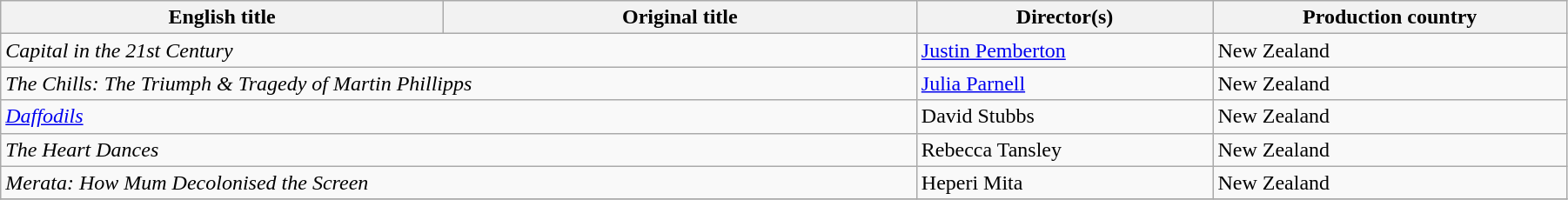<table class="wikitable" style="width:95%; margin-bottom:2px">
<tr>
<th>English title</th>
<th>Original title</th>
<th>Director(s)</th>
<th>Production country</th>
</tr>
<tr>
<td colspan="2"><em>Capital in the 21st Century</em></td>
<td><a href='#'>Justin Pemberton</a></td>
<td>New Zealand</td>
</tr>
<tr>
<td colspan="2"><em>The Chills: The Triumph & Tragedy of Martin Phillipps</em></td>
<td><a href='#'>Julia Parnell</a></td>
<td>New Zealand</td>
</tr>
<tr>
<td colspan="2"><em><a href='#'>Daffodils</a></em></td>
<td>David Stubbs</td>
<td>New Zealand</td>
</tr>
<tr>
<td colspan="2"><em>The Heart Dances</em></td>
<td>Rebecca Tansley</td>
<td>New Zealand</td>
</tr>
<tr>
<td colspan="2"><em>Merata: How Mum Decolonised the Screen</em></td>
<td>Heperi Mita</td>
<td>New Zealand</td>
</tr>
<tr>
</tr>
</table>
